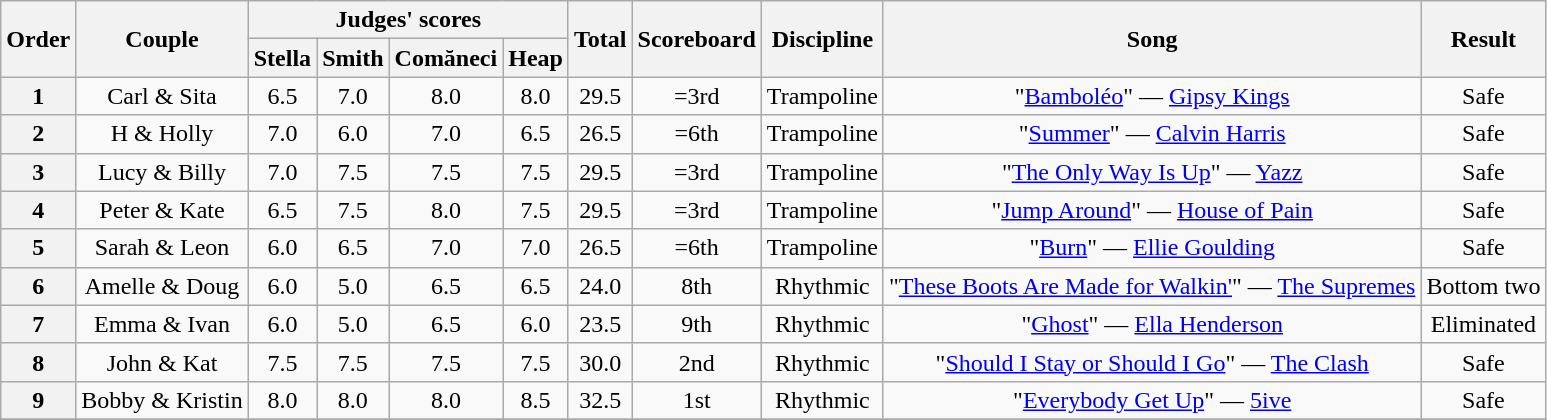<table class="wikitable plainrowheaders" style="text-align:center;">
<tr>
<th scope="col" rowspan="2">Order</th>
<th scope="col" rowspan="2">Couple</th>
<th scope="col" colspan="4">Judges' scores</th>
<th scope="col" rowspan="2">Total</th>
<th scope="col" rowspan="2">Scoreboard</th>
<th scope="col" rowspan="2">Discipline</th>
<th scope="col" rowspan="2">Song</th>
<th scope="col" rowspan="2">Result</th>
</tr>
<tr>
<th scope="col">Stella</th>
<th>Smith</th>
<th>Comăneci</th>
<th>Heap</th>
</tr>
<tr>
<th scope="col">1</th>
<td>Carl & Sita</td>
<td>6.5</td>
<td>7.0</td>
<td>8.0</td>
<td>8.0</td>
<td>29.5</td>
<td>=3rd</td>
<td>Trampoline</td>
<td>"<a href='#'>Bamboléo</a>" — <a href='#'>Gipsy Kings</a></td>
<td>Safe</td>
</tr>
<tr>
<th scope="col">2</th>
<td>H & Holly</td>
<td>7.0</td>
<td>6.0</td>
<td>7.0</td>
<td>6.5</td>
<td>26.5</td>
<td>=6th</td>
<td>Trampoline</td>
<td>"<a href='#'>Summer</a>" — <a href='#'>Calvin Harris</a></td>
<td>Safe</td>
</tr>
<tr>
<th scope="col">3</th>
<td>Lucy & Billy</td>
<td>7.0</td>
<td>7.5</td>
<td>7.5</td>
<td>7.5</td>
<td>29.5</td>
<td>=3rd</td>
<td>Trampoline</td>
<td>"<a href='#'>The Only Way Is Up</a>" — <a href='#'>Yazz</a></td>
<td>Safe</td>
</tr>
<tr>
<th scope="col">4</th>
<td>Peter & Kate</td>
<td>6.5</td>
<td>7.5</td>
<td>8.0</td>
<td>7.5</td>
<td>29.5</td>
<td>=3rd</td>
<td>Trampoline</td>
<td>"<a href='#'>Jump Around</a>" — <a href='#'>House of Pain</a></td>
<td>Safe</td>
</tr>
<tr>
<th scope="col">5</th>
<td>Sarah & Leon</td>
<td>6.0</td>
<td>6.5</td>
<td>7.0</td>
<td>7.0</td>
<td>26.5</td>
<td>=6th</td>
<td>Trampoline</td>
<td>"<a href='#'>Burn</a>" — <a href='#'>Ellie Goulding</a></td>
<td>Safe</td>
</tr>
<tr>
<th scope="col">6</th>
<td>Amelle & Doug</td>
<td>6.0</td>
<td>5.0</td>
<td>6.5</td>
<td>6.5</td>
<td>24.0</td>
<td>8th</td>
<td>Rhythmic</td>
<td>"<a href='#'>These Boots Are Made for Walkin'</a>" — <a href='#'>The Supremes</a></td>
<td>Bottom two</td>
</tr>
<tr>
<th scope="col">7</th>
<td>Emma & Ivan</td>
<td>6.0</td>
<td>5.0</td>
<td>6.5</td>
<td>6.0</td>
<td>23.5</td>
<td>9th</td>
<td>Rhythmic</td>
<td>"<a href='#'>Ghost</a>" — <a href='#'>Ella Henderson</a></td>
<td>Eliminated</td>
</tr>
<tr>
<th scope="col">8</th>
<td>John & Kat</td>
<td>7.5</td>
<td>7.5</td>
<td>7.5</td>
<td>7.5</td>
<td>30.0</td>
<td>2nd</td>
<td>Rhythmic</td>
<td>"<a href='#'>Should I Stay or Should I Go</a>" — <a href='#'>The Clash</a></td>
<td>Safe</td>
</tr>
<tr>
<th scope="col">9</th>
<td>Bobby & Kristin</td>
<td>8.0</td>
<td>8.0</td>
<td>8.0</td>
<td>8.5</td>
<td>32.5</td>
<td>1st</td>
<td>Rhythmic</td>
<td>"<a href='#'>Everybody Get Up</a>" — <a href='#'>5ive</a></td>
<td>Safe</td>
</tr>
<tr>
</tr>
</table>
